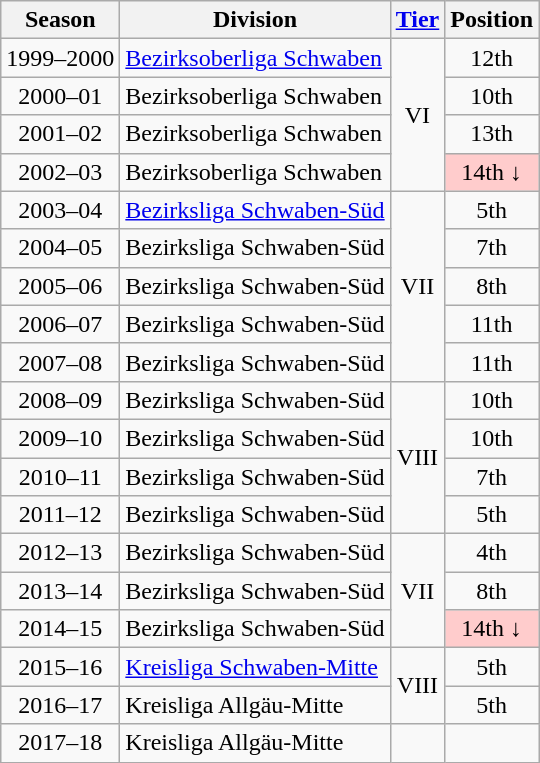<table class="wikitable">
<tr>
<th>Season</th>
<th>Division</th>
<th><a href='#'>Tier</a></th>
<th>Position</th>
</tr>
<tr align="center">
<td>1999–2000</td>
<td align="left"><a href='#'>Bezirksoberliga Schwaben</a></td>
<td rowspan=4>VI</td>
<td>12th</td>
</tr>
<tr align="center">
<td>2000–01</td>
<td align="left">Bezirksoberliga Schwaben</td>
<td>10th</td>
</tr>
<tr align="center">
<td>2001–02</td>
<td align="left">Bezirksoberliga Schwaben</td>
<td>13th</td>
</tr>
<tr align="center">
<td>2002–03</td>
<td align="left">Bezirksoberliga Schwaben</td>
<td style="background:#ffcccc">14th ↓</td>
</tr>
<tr align="center">
<td>2003–04</td>
<td align="left"><a href='#'>Bezirksliga Schwaben-Süd</a></td>
<td rowspan=5>VII</td>
<td>5th</td>
</tr>
<tr align="center">
<td>2004–05</td>
<td align="left">Bezirksliga Schwaben-Süd</td>
<td>7th</td>
</tr>
<tr align="center">
<td>2005–06</td>
<td align="left">Bezirksliga Schwaben-Süd</td>
<td>8th</td>
</tr>
<tr align="center">
<td>2006–07</td>
<td align="left">Bezirksliga Schwaben-Süd</td>
<td>11th</td>
</tr>
<tr align="center">
<td>2007–08</td>
<td align="left">Bezirksliga Schwaben-Süd</td>
<td>11th</td>
</tr>
<tr align="center">
<td>2008–09</td>
<td align="left">Bezirksliga Schwaben-Süd</td>
<td rowspan=4>VIII</td>
<td>10th</td>
</tr>
<tr align="center">
<td>2009–10</td>
<td align="left">Bezirksliga Schwaben-Süd</td>
<td>10th</td>
</tr>
<tr align="center">
<td>2010–11</td>
<td align="left">Bezirksliga Schwaben-Süd</td>
<td>7th</td>
</tr>
<tr align="center">
<td>2011–12</td>
<td align="left">Bezirksliga Schwaben-Süd</td>
<td>5th</td>
</tr>
<tr align="center">
<td>2012–13</td>
<td align="left">Bezirksliga Schwaben-Süd</td>
<td rowspan=3>VII</td>
<td>4th</td>
</tr>
<tr align="center">
<td>2013–14</td>
<td align="left">Bezirksliga Schwaben-Süd</td>
<td>8th</td>
</tr>
<tr align="center">
<td>2014–15</td>
<td align="left">Bezirksliga Schwaben-Süd</td>
<td style="background:#ffcccc">14th ↓</td>
</tr>
<tr align="center">
<td>2015–16</td>
<td align="left"><a href='#'>Kreisliga Schwaben-Mitte</a></td>
<td rowspan=2>VIII</td>
<td>5th</td>
</tr>
<tr align="center">
<td>2016–17</td>
<td align="left">Kreisliga Allgäu-Mitte</td>
<td>5th</td>
</tr>
<tr align="center">
<td>2017–18</td>
<td align="left">Kreisliga Allgäu-Mitte</td>
<td></td>
</tr>
</table>
